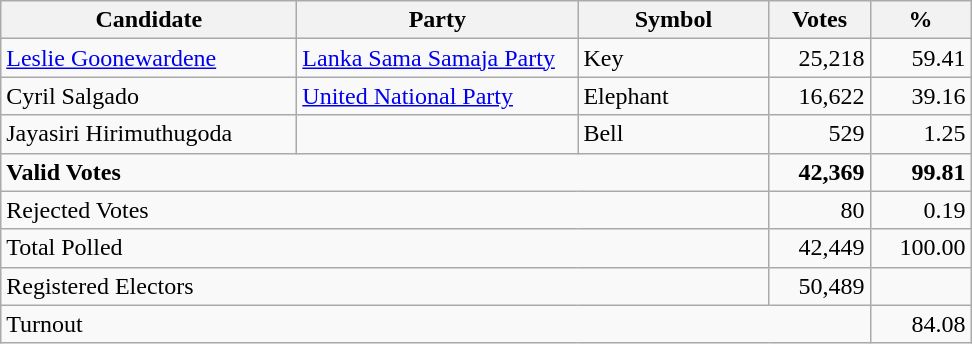<table class="wikitable" border="1" style="text-align:right;">
<tr>
<th align=left width="190">Candidate</th>
<th align=left width="180">Party</th>
<th align=left width="120">Symbol</th>
<th align=left width="60">Votes</th>
<th align=left width="60">%</th>
</tr>
<tr>
<td align=left><a href='#'>Leslie Goonewardene</a></td>
<td align=left><a href='#'>Lanka Sama Samaja Party</a></td>
<td align=left>Key</td>
<td align=right>25,218</td>
<td align=right>59.41</td>
</tr>
<tr>
<td align=left>Cyril Salgado</td>
<td align=left><a href='#'>United National Party</a></td>
<td align=left>Elephant</td>
<td align=right>16,622</td>
<td align=right>39.16</td>
</tr>
<tr>
<td align=left>Jayasiri Hirimuthugoda</td>
<td></td>
<td align=left>Bell</td>
<td align=right>529</td>
<td align=right>1.25</td>
</tr>
<tr>
<td align=left colspan=3><strong>Valid Votes</strong></td>
<td align=right><strong>42,369</strong></td>
<td align=right><strong>99.81</strong></td>
</tr>
<tr>
<td align=left colspan=3>Rejected Votes</td>
<td align=right>80</td>
<td align=right>0.19</td>
</tr>
<tr>
<td align=left colspan=3>Total Polled</td>
<td align=right>42,449</td>
<td align=right>100.00</td>
</tr>
<tr>
<td align=left colspan=3>Registered Electors</td>
<td align=right>50,489</td>
<td></td>
</tr>
<tr>
<td align=left colspan=4>Turnout</td>
<td align=right>84.08</td>
</tr>
</table>
